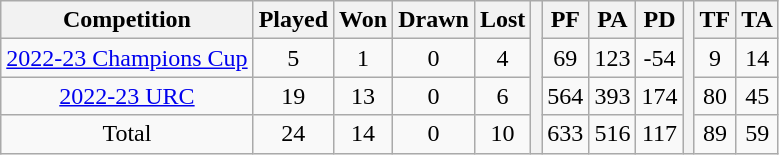<table class="wikitable">
<tr>
<th>Competition</th>
<th>Played</th>
<th>Won</th>
<th>Drawn</th>
<th>Lost</th>
<th rowspan="4"></th>
<th>PF</th>
<th>PA</th>
<th>PD</th>
<th rowspan="4"></th>
<th>TF</th>
<th>TA</th>
</tr>
<tr align=center>
<td><a href='#'>2022-23 Champions Cup</a></td>
<td>5</td>
<td>1</td>
<td>0</td>
<td>4</td>
<td>69</td>
<td>123</td>
<td>-54</td>
<td>9</td>
<td>14</td>
</tr>
<tr align=center>
<td><a href='#'>2022-23 URC</a></td>
<td>19</td>
<td>13</td>
<td>0</td>
<td>6</td>
<td>564</td>
<td>393</td>
<td>174</td>
<td>80</td>
<td>45</td>
</tr>
<tr align=center>
<td>Total</td>
<td>24</td>
<td>14</td>
<td>0</td>
<td>10</td>
<td>633</td>
<td>516</td>
<td>117</td>
<td>89</td>
<td>59</td>
</tr>
</table>
